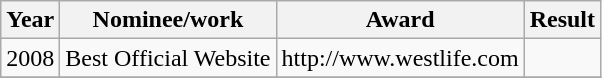<table class="wikitable">
<tr>
<th>Year</th>
<th>Nominee/work</th>
<th>Award</th>
<th>Result</th>
</tr>
<tr>
<td>2008</td>
<td>Best Official Website</td>
<td>http://www.westlife.com</td>
<td></td>
</tr>
<tr>
</tr>
</table>
